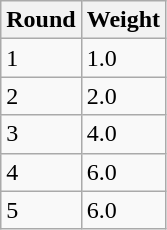<table class="wikitable">
<tr>
<th>Round</th>
<th>Weight</th>
</tr>
<tr>
<td>1</td>
<td>1.0</td>
</tr>
<tr>
<td>2</td>
<td>2.0</td>
</tr>
<tr>
<td>3</td>
<td>4.0</td>
</tr>
<tr>
<td>4</td>
<td>6.0</td>
</tr>
<tr>
<td>5</td>
<td>6.0</td>
</tr>
</table>
